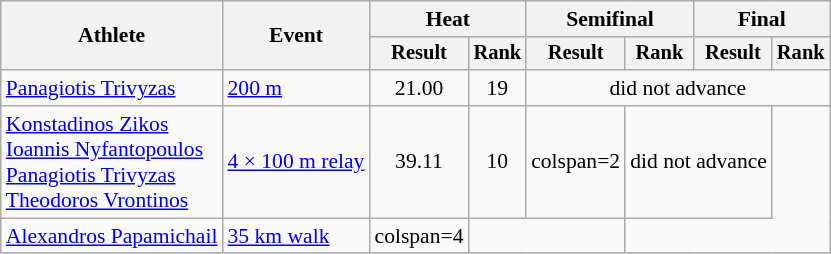<table class="wikitable" style="font-size:90%">
<tr>
<th rowspan=2>Athlete</th>
<th rowspan=2>Event</th>
<th colspan=2>Heat</th>
<th colspan=2>Semifinal</th>
<th colspan=2>Final</th>
</tr>
<tr style="font-size:95%">
<th>Result</th>
<th>Rank</th>
<th>Result</th>
<th>Rank</th>
<th>Result</th>
<th>Rank</th>
</tr>
<tr align="center">
<td align=left><a href='#'>Panagiotis Trivyzas</a></td>
<td style="text-align:left;"><a href='#'>200 m</a></td>
<td>21.00</td>
<td>19</td>
<td colspan=4>did not advance</td>
</tr>
<tr align=center>
<td align=left><a href='#'>Konstadinos Zikos</a> <br><a href='#'>Ioannis Nyfantopoulos</a>   <br><a href='#'>Panagiotis Trivyzas</a> <br> <a href='#'>Theodoros Vrontinos</a></td>
<td align=left><a href='#'>4 × 100 m relay</a></td>
<td>39.11</td>
<td>10</td>
<td>colspan=2 </td>
<td colspan=2>did not advance</td>
</tr>
<tr align=center>
<td align=left><a href='#'>Alexandros Papamichail</a></td>
<td align=left><a href='#'>35 km walk</a></td>
<td>colspan=4 </td>
<td colspan=2></td>
</tr>
</table>
